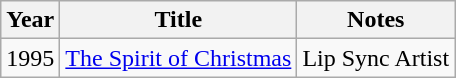<table class="wikitable">
<tr>
<th>Year</th>
<th>Title</th>
<th>Notes</th>
</tr>
<tr>
<td>1995</td>
<td><a href='#'>The Spirit of Christmas</a></td>
<td>Lip Sync Artist</td>
</tr>
</table>
